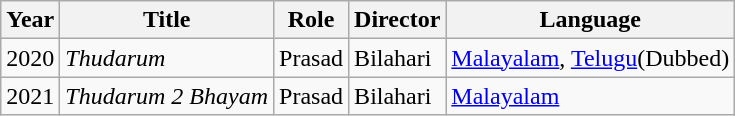<table class="wikitable">
<tr>
<th>Year</th>
<th>Title</th>
<th>Role</th>
<th>Director</th>
<th>Language</th>
</tr>
<tr>
<td>2020</td>
<td><em>Thudarum</em></td>
<td>Prasad</td>
<td>Bilahari</td>
<td><a href='#'>Malayalam</a>, <a href='#'>Telugu</a>(Dubbed)</td>
</tr>
<tr>
<td>2021</td>
<td><em>Thudarum 2 Bhayam</em></td>
<td>Prasad</td>
<td>Bilahari</td>
<td><a href='#'>Malayalam</a></td>
</tr>
</table>
